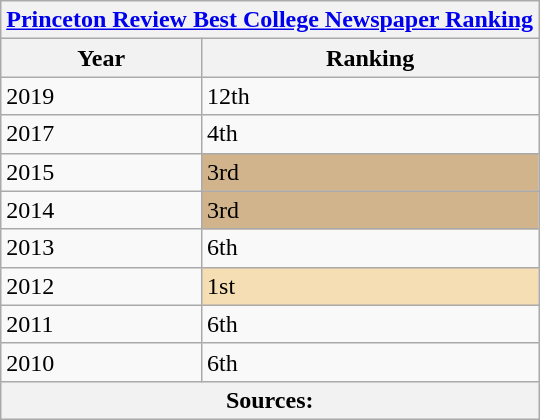<table class="wikitable">
<tr>
<th colspan="3"><a href='#'>Princeton Review Best College Newspaper Ranking</a></th>
</tr>
<tr>
<th>Year</th>
<th>Ranking</th>
</tr>
<tr>
<td>2019</td>
<td>12th</td>
</tr>
<tr>
<td>2017</td>
<td>4th</td>
</tr>
<tr>
<td>2015</td>
<td style="background:tan;">3rd</td>
</tr>
<tr>
<td>2014</td>
<td style="background:tan;">3rd</td>
</tr>
<tr>
<td>2013</td>
<td>6th</td>
</tr>
<tr>
<td>2012</td>
<td style="background:wheat;">1st</td>
</tr>
<tr>
<td>2011</td>
<td>6th</td>
</tr>
<tr>
<td>2010</td>
<td>6th</td>
</tr>
<tr>
<th colspan="2">Sources:</th>
</tr>
</table>
